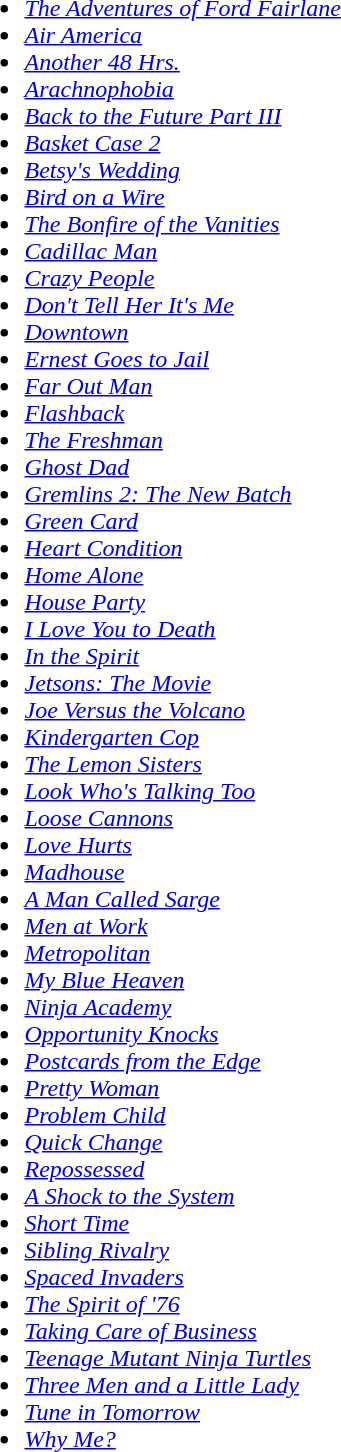<table style="width:100%;">
<tr valign ="top">
<td width=50%><br><ul><li><em><a href='#'>The Adventures of Ford Fairlane</a></em></li><li><em><a href='#'>Air America</a></em></li><li><em><a href='#'>Another 48 Hrs.</a></em></li><li><em><a href='#'>Arachnophobia</a></em></li><li><em><a href='#'>Back to the Future Part III</a></em></li><li><em><a href='#'>Basket Case 2</a></em></li><li><em><a href='#'>Betsy's Wedding</a></em></li><li><em><a href='#'>Bird on a Wire</a></em></li><li><em><a href='#'>The Bonfire of the Vanities</a></em></li><li><em><a href='#'>Cadillac Man</a></em></li><li><em><a href='#'>Crazy People</a></em></li><li><em><a href='#'>Don't Tell Her It's Me</a></em></li><li><em><a href='#'>Downtown</a></em></li><li><em><a href='#'>Ernest Goes to Jail</a></em></li><li><em><a href='#'>Far Out Man</a></em></li><li><em><a href='#'>Flashback</a></em></li><li><em><a href='#'>The Freshman</a></em></li><li><em><a href='#'>Ghost Dad</a></em></li><li><em><a href='#'>Gremlins 2: The New Batch</a></em></li><li><em><a href='#'>Green Card</a></em></li><li><em><a href='#'>Heart Condition</a></em></li><li><em><a href='#'>Home Alone</a></em></li><li><em><a href='#'>House Party</a></em></li><li><em><a href='#'>I Love You to Death</a></em></li><li><em><a href='#'>In the Spirit</a></em></li><li><em><a href='#'>Jetsons: The Movie</a></em></li><li><em><a href='#'>Joe Versus the Volcano</a></em></li><li><em><a href='#'>Kindergarten Cop</a></em></li><li><em><a href='#'>The Lemon Sisters</a></em></li><li><em><a href='#'>Look Who's Talking Too</a></em></li><li><em><a href='#'>Loose Cannons</a></em></li><li><em><a href='#'>Love Hurts</a></em></li><li><em><a href='#'>Madhouse</a></em></li><li><em><a href='#'>A Man Called Sarge</a></em></li><li><em><a href='#'>Men at Work</a></em></li><li><em><a href='#'>Metropolitan</a></em></li><li><em><a href='#'>My Blue Heaven</a></em></li><li><em><a href='#'>Ninja Academy</a></em></li><li><em><a href='#'>Opportunity Knocks</a></em></li><li><em><a href='#'>Postcards from the Edge</a></em></li><li><em><a href='#'>Pretty Woman</a></em></li><li><em><a href='#'>Problem Child</a></em></li><li><em><a href='#'>Quick Change</a></em></li><li><em><a href='#'>Repossessed</a></em></li><li><em><a href='#'>A Shock to the System</a></em></li><li><em><a href='#'>Short Time</a></em></li><li><em><a href='#'>Sibling Rivalry</a></em></li><li><em><a href='#'>Spaced Invaders</a></em></li><li><em><a href='#'>The Spirit of '76</a></em></li><li><em><a href='#'>Taking Care of Business</a></em></li><li><em><a href='#'>Teenage Mutant Ninja Turtles</a></em></li><li><em><a href='#'>Three Men and a Little Lady</a></em></li><li><em><a href='#'>Tune in Tomorrow</a></em></li><li><em><a href='#'>Why Me?</a></em></li></ul></td>
</tr>
</table>
